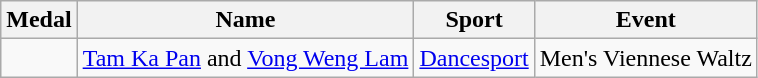<table class="wikitable sortable">
<tr>
<th>Medal</th>
<th>Name</th>
<th>Sport</th>
<th>Event</th>
</tr>
<tr>
<td></td>
<td><a href='#'>Tam Ka Pan</a> and <a href='#'>Vong Weng Lam</a></td>
<td><a href='#'>Dancesport</a></td>
<td>Men's Viennese Waltz</td>
</tr>
</table>
